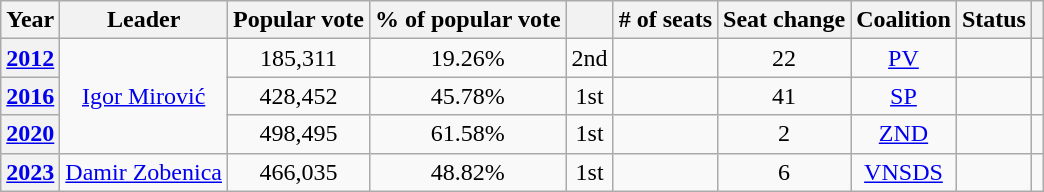<table class="wikitable" style="text-align:center">
<tr>
<th>Year</th>
<th>Leader</th>
<th>Popular vote</th>
<th>% of popular vote</th>
<th></th>
<th># of seats</th>
<th>Seat change</th>
<th>Coalition</th>
<th>Status</th>
<th></th>
</tr>
<tr>
<th><a href='#'>2012</a></th>
<td rowspan="3" align="center"><a href='#'>Igor Mirović</a></td>
<td>185,311</td>
<td>19.26%</td>
<td> 2nd</td>
<td></td>
<td> 22</td>
<td><a href='#'>PV</a></td>
<td></td>
<td></td>
</tr>
<tr>
<th><a href='#'>2016</a></th>
<td>428,452</td>
<td>45.78%</td>
<td> 1st</td>
<td></td>
<td> 41</td>
<td><a href='#'>SP</a></td>
<td></td>
<td></td>
</tr>
<tr>
<th><a href='#'>2020</a></th>
<td>498,495</td>
<td>61.58%</td>
<td> 1st</td>
<td></td>
<td> 2</td>
<td><a href='#'>ZND</a></td>
<td></td>
<td></td>
</tr>
<tr>
<th><a href='#'>2023</a></th>
<td><a href='#'>Damir Zobenica</a></td>
<td>466,035</td>
<td>48.82%</td>
<td> 1st</td>
<td></td>
<td> 6</td>
<td><a href='#'>VNSDS</a></td>
<td></td>
<td></td>
</tr>
</table>
